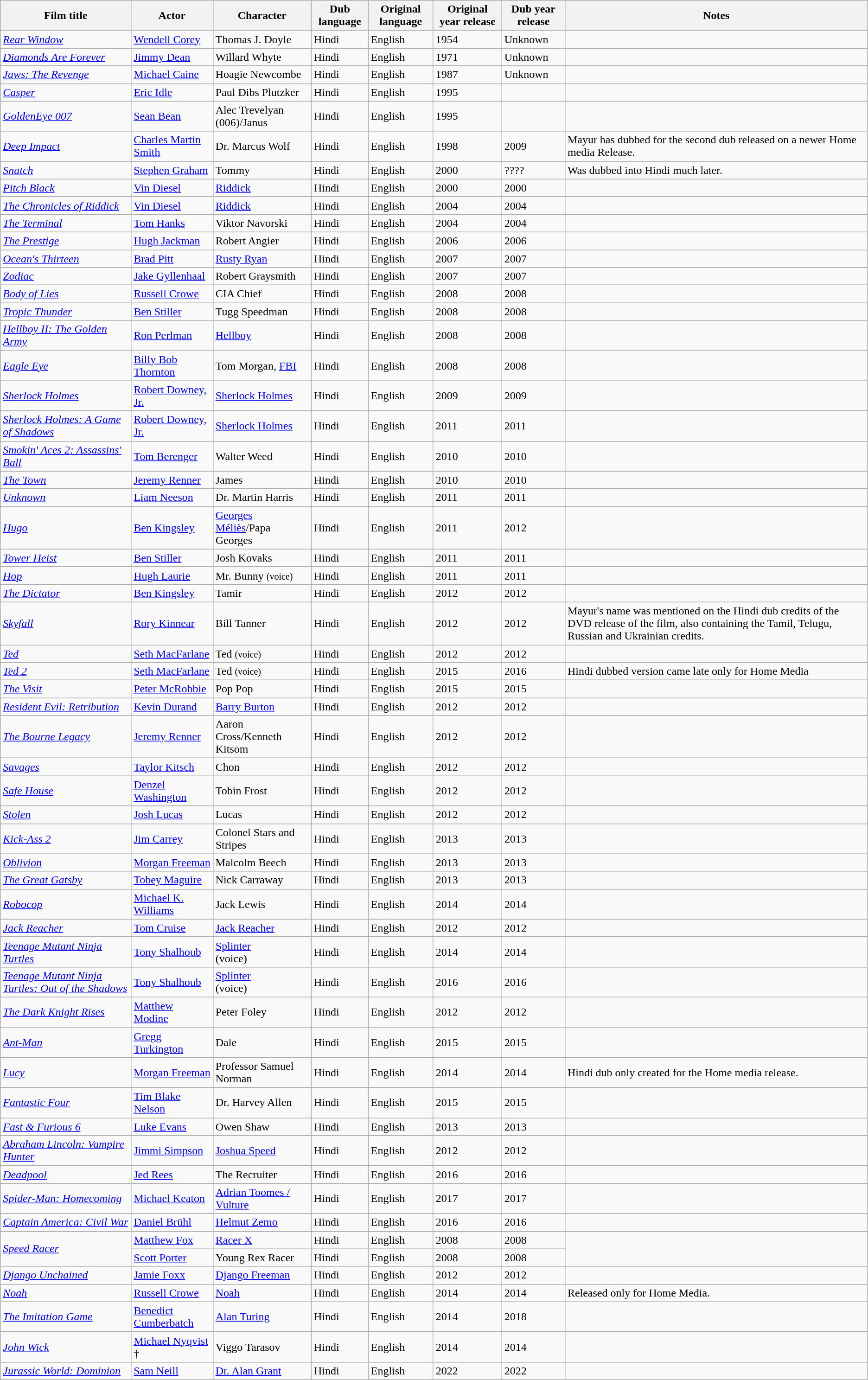<table class="wikitable">
<tr>
<th>Film title</th>
<th>Actor</th>
<th>Character</th>
<th>Dub language</th>
<th>Original language</th>
<th>Original year release</th>
<th>Dub year release</th>
<th>Notes</th>
</tr>
<tr>
<td><em><a href='#'>Rear Window</a></em></td>
<td><a href='#'>Wendell Corey</a></td>
<td>Thomas J. Doyle</td>
<td>Hindi</td>
<td>English</td>
<td>1954</td>
<td>Unknown</td>
<td></td>
</tr>
<tr>
<td><em><a href='#'>Diamonds Are Forever</a></em></td>
<td><a href='#'>Jimmy Dean</a></td>
<td>Willard Whyte</td>
<td>Hindi</td>
<td>English</td>
<td>1971</td>
<td>Unknown</td>
<td></td>
</tr>
<tr>
<td><em><a href='#'>Jaws: The Revenge</a></em></td>
<td><a href='#'>Michael Caine</a></td>
<td>Hoagie Newcombe</td>
<td>Hindi</td>
<td>English</td>
<td>1987</td>
<td>Unknown</td>
<td></td>
</tr>
<tr>
<td><em><a href='#'>Casper</a></em></td>
<td><a href='#'>Eric Idle</a></td>
<td>Paul Dibs Plutzker</td>
<td>Hindi</td>
<td>English</td>
<td>1995</td>
<td></td>
<td></td>
</tr>
<tr>
<td><em><a href='#'>GoldenEye 007</a></em></td>
<td><a href='#'>Sean Bean</a></td>
<td>Alec Trevelyan (006)/Janus</td>
<td>Hindi</td>
<td>English</td>
<td>1995</td>
<td></td>
<td></td>
</tr>
<tr>
<td><em><a href='#'>Deep Impact</a></em></td>
<td><a href='#'>Charles Martin Smith</a></td>
<td>Dr. Marcus Wolf</td>
<td>Hindi</td>
<td>English</td>
<td>1998</td>
<td>2009</td>
<td>Mayur has dubbed for the second dub released on a newer Home media Release.</td>
</tr>
<tr>
<td><em><a href='#'>Snatch</a></em></td>
<td><a href='#'>Stephen Graham</a></td>
<td>Tommy</td>
<td>Hindi</td>
<td>English</td>
<td>2000</td>
<td>????</td>
<td>Was dubbed into Hindi much later.</td>
</tr>
<tr>
<td><em><a href='#'>Pitch Black</a></em></td>
<td><a href='#'>Vin Diesel</a></td>
<td><a href='#'>Riddick</a></td>
<td>Hindi</td>
<td>English</td>
<td>2000</td>
<td>2000</td>
<td></td>
</tr>
<tr>
<td><em><a href='#'>The Chronicles of Riddick</a></em></td>
<td><a href='#'>Vin Diesel</a></td>
<td><a href='#'>Riddick</a></td>
<td>Hindi</td>
<td>English</td>
<td>2004</td>
<td>2004</td>
<td></td>
</tr>
<tr>
<td><em><a href='#'>The Terminal</a></em></td>
<td><a href='#'>Tom Hanks</a></td>
<td>Viktor Navorski</td>
<td>Hindi</td>
<td>English</td>
<td>2004</td>
<td>2004</td>
<td></td>
</tr>
<tr>
<td><em><a href='#'>The Prestige</a></em></td>
<td><a href='#'>Hugh Jackman</a></td>
<td>Robert Angier</td>
<td>Hindi</td>
<td>English</td>
<td>2006</td>
<td>2006</td>
<td></td>
</tr>
<tr>
<td><em><a href='#'>Ocean's Thirteen</a></em></td>
<td><a href='#'>Brad Pitt</a></td>
<td><a href='#'>Rusty Ryan</a></td>
<td>Hindi</td>
<td>English</td>
<td>2007</td>
<td>2007</td>
<td></td>
</tr>
<tr>
<td><em><a href='#'>Zodiac</a></em></td>
<td><a href='#'>Jake Gyllenhaal</a></td>
<td>Robert Graysmith</td>
<td>Hindi</td>
<td>English</td>
<td>2007</td>
<td>2007</td>
<td></td>
</tr>
<tr>
<td><em><a href='#'>Body of Lies</a></em></td>
<td><a href='#'>Russell Crowe</a></td>
<td>CIA Chief</td>
<td>Hindi</td>
<td>English</td>
<td>2008</td>
<td>2008</td>
<td></td>
</tr>
<tr>
<td><em><a href='#'>Tropic Thunder</a></em></td>
<td><a href='#'>Ben Stiller</a></td>
<td>Tugg Speedman</td>
<td>Hindi</td>
<td>English</td>
<td>2008</td>
<td>2008</td>
<td></td>
</tr>
<tr>
<td><em><a href='#'>Hellboy II: The Golden Army</a></em></td>
<td><a href='#'>Ron Perlman</a></td>
<td><a href='#'>Hellboy</a></td>
<td>Hindi</td>
<td>English</td>
<td>2008</td>
<td>2008</td>
<td></td>
</tr>
<tr>
<td><em><a href='#'>Eagle Eye</a></em></td>
<td><a href='#'>Billy Bob Thornton</a></td>
<td>Tom Morgan, <a href='#'>FBI</a></td>
<td>Hindi</td>
<td>English</td>
<td>2008</td>
<td>2008</td>
<td></td>
</tr>
<tr>
<td><em><a href='#'>Sherlock Holmes</a></em></td>
<td><a href='#'>Robert Downey, Jr.</a></td>
<td><a href='#'>Sherlock Holmes</a></td>
<td>Hindi</td>
<td>English</td>
<td>2009</td>
<td>2009</td>
<td></td>
</tr>
<tr>
<td><em><a href='#'>Sherlock Holmes: A Game of Shadows</a></em></td>
<td><a href='#'>Robert Downey, Jr.</a></td>
<td><a href='#'>Sherlock Holmes</a></td>
<td>Hindi</td>
<td>English</td>
<td>2011</td>
<td>2011</td>
<td></td>
</tr>
<tr>
<td><em><a href='#'>Smokin' Aces 2: Assassins' Ball</a></em></td>
<td><a href='#'>Tom Berenger</a></td>
<td>Walter Weed</td>
<td>Hindi</td>
<td>English</td>
<td>2010</td>
<td>2010</td>
<td></td>
</tr>
<tr>
<td><em><a href='#'>The Town</a></em></td>
<td><a href='#'>Jeremy Renner</a></td>
<td>James</td>
<td>Hindi</td>
<td>English</td>
<td>2010</td>
<td>2010</td>
<td></td>
</tr>
<tr>
<td><em><a href='#'>Unknown</a></em></td>
<td><a href='#'>Liam Neeson</a></td>
<td>Dr. Martin Harris</td>
<td>Hindi</td>
<td>English</td>
<td>2011</td>
<td>2011</td>
<td></td>
</tr>
<tr>
<td><em><a href='#'>Hugo</a></em></td>
<td><a href='#'>Ben Kingsley</a></td>
<td><a href='#'>Georges Méliès</a>/Papa Georges</td>
<td>Hindi</td>
<td>English</td>
<td>2011</td>
<td>2012</td>
<td></td>
</tr>
<tr>
<td><em><a href='#'>Tower Heist</a></em></td>
<td><a href='#'>Ben Stiller</a></td>
<td>Josh Kovaks</td>
<td>Hindi</td>
<td>English</td>
<td>2011</td>
<td>2011</td>
<td></td>
</tr>
<tr>
<td><em><a href='#'>Hop</a></em></td>
<td><a href='#'>Hugh Laurie</a></td>
<td>Mr. Bunny <small>(voice)</small></td>
<td>Hindi</td>
<td>English</td>
<td>2011</td>
<td>2011</td>
<td></td>
</tr>
<tr>
<td><em><a href='#'>The Dictator</a></em></td>
<td><a href='#'>Ben Kingsley</a></td>
<td>Tamir</td>
<td>Hindi</td>
<td>English</td>
<td>2012</td>
<td>2012</td>
<td></td>
</tr>
<tr>
<td><em><a href='#'>Skyfall</a></em></td>
<td><a href='#'>Rory Kinnear</a></td>
<td>Bill Tanner</td>
<td>Hindi</td>
<td>English</td>
<td>2012</td>
<td>2012</td>
<td>Mayur's name was mentioned on the Hindi dub credits of the DVD release of the film, also containing the Tamil, Telugu, Russian and Ukrainian credits.</td>
</tr>
<tr>
<td><em><a href='#'>Ted</a></em></td>
<td><a href='#'>Seth MacFarlane</a></td>
<td>Ted <small>(voice)</small></td>
<td>Hindi</td>
<td>English</td>
<td>2012</td>
<td>2012</td>
<td></td>
</tr>
<tr>
<td><em><a href='#'>Ted 2</a></em></td>
<td><a href='#'>Seth MacFarlane</a></td>
<td>Ted <small>(voice)</small></td>
<td>Hindi</td>
<td>English</td>
<td>2015</td>
<td>2016</td>
<td>Hindi dubbed version came late only for Home Media</td>
</tr>
<tr>
<td><em><a href='#'>The Visit</a></em></td>
<td><a href='#'>Peter McRobbie</a></td>
<td>Pop Pop</td>
<td>Hindi</td>
<td>English</td>
<td>2015</td>
<td>2015</td>
<td></td>
</tr>
<tr>
<td><em><a href='#'>Resident Evil: Retribution</a></em></td>
<td><a href='#'>Kevin Durand</a></td>
<td><a href='#'>Barry Burton</a></td>
<td>Hindi</td>
<td>English</td>
<td>2012</td>
<td>2012</td>
<td></td>
</tr>
<tr>
<td><em><a href='#'>The Bourne Legacy</a></em></td>
<td><a href='#'>Jeremy Renner</a></td>
<td>Aaron Cross/Kenneth Kitsom</td>
<td>Hindi</td>
<td>English</td>
<td>2012</td>
<td>2012</td>
<td></td>
</tr>
<tr>
<td><em><a href='#'>Savages</a></em></td>
<td><a href='#'>Taylor Kitsch</a></td>
<td>Chon</td>
<td>Hindi</td>
<td>English</td>
<td>2012</td>
<td>2012</td>
<td></td>
</tr>
<tr>
<td><em><a href='#'>Safe House</a></em></td>
<td><a href='#'>Denzel Washington</a></td>
<td>Tobin Frost</td>
<td>Hindi</td>
<td>English</td>
<td>2012</td>
<td>2012</td>
<td></td>
</tr>
<tr>
<td><em><a href='#'>Stolen</a></em></td>
<td><a href='#'>Josh Lucas</a></td>
<td>Lucas</td>
<td>Hindi</td>
<td>English</td>
<td>2012</td>
<td>2012</td>
<td></td>
</tr>
<tr>
<td><em><a href='#'>Kick-Ass 2</a></em></td>
<td><a href='#'>Jim Carrey</a></td>
<td>Colonel Stars and Stripes</td>
<td>Hindi</td>
<td>English</td>
<td>2013</td>
<td>2013</td>
<td></td>
</tr>
<tr>
<td><em><a href='#'>Oblivion</a></em></td>
<td><a href='#'>Morgan Freeman</a></td>
<td>Malcolm Beech</td>
<td>Hindi</td>
<td>English</td>
<td>2013</td>
<td>2013</td>
<td></td>
</tr>
<tr>
<td><em><a href='#'>The Great Gatsby</a></em></td>
<td><a href='#'>Tobey Maguire</a></td>
<td>Nick Carraway</td>
<td>Hindi</td>
<td>English</td>
<td>2013</td>
<td>2013</td>
<td></td>
</tr>
<tr>
<td><em><a href='#'>Robocop</a></em></td>
<td><a href='#'>Michael K. Williams</a></td>
<td>Jack Lewis</td>
<td>Hindi</td>
<td>English</td>
<td>2014</td>
<td>2014</td>
<td></td>
</tr>
<tr>
<td><em><a href='#'>Jack Reacher</a></em></td>
<td><a href='#'>Tom Cruise</a></td>
<td><a href='#'>Jack Reacher</a></td>
<td>Hindi</td>
<td>English</td>
<td>2012</td>
<td>2012</td>
<td></td>
</tr>
<tr>
<td><em><a href='#'>Teenage Mutant Ninja Turtles</a></em></td>
<td><a href='#'>Tony Shalhoub</a></td>
<td><a href='#'>Splinter</a><br>(voice)</td>
<td>Hindi</td>
<td>English</td>
<td>2014</td>
<td>2014</td>
<td></td>
</tr>
<tr>
<td><em><a href='#'>Teenage Mutant Ninja Turtles: Out of the Shadows</a></em></td>
<td><a href='#'>Tony Shalhoub</a></td>
<td><a href='#'>Splinter</a><br>(voice)</td>
<td>Hindi</td>
<td>English</td>
<td>2016</td>
<td>2016</td>
<td></td>
</tr>
<tr>
<td><em><a href='#'>The Dark Knight Rises</a></em></td>
<td><a href='#'>Matthew Modine</a></td>
<td>Peter Foley</td>
<td>Hindi</td>
<td>English</td>
<td>2012</td>
<td>2012</td>
<td></td>
</tr>
<tr>
<td><em><a href='#'>Ant-Man</a></em></td>
<td><a href='#'>Gregg Turkington</a></td>
<td>Dale</td>
<td>Hindi</td>
<td>English</td>
<td>2015</td>
<td>2015</td>
<td></td>
</tr>
<tr>
<td><em><a href='#'>Lucy</a></em></td>
<td><a href='#'>Morgan Freeman</a></td>
<td>Professor Samuel Norman</td>
<td>Hindi</td>
<td>English</td>
<td>2014</td>
<td>2014</td>
<td>Hindi dub only created for the Home media release.</td>
</tr>
<tr>
<td><em><a href='#'>Fantastic Four</a></em></td>
<td><a href='#'>Tim Blake Nelson</a></td>
<td>Dr. Harvey Allen</td>
<td>Hindi</td>
<td>English</td>
<td>2015</td>
<td>2015</td>
<td></td>
</tr>
<tr>
<td><em><a href='#'>Fast & Furious 6</a></em></td>
<td><a href='#'>Luke Evans</a></td>
<td>Owen Shaw</td>
<td>Hindi</td>
<td>English</td>
<td>2013</td>
<td>2013</td>
<td></td>
</tr>
<tr>
<td><em><a href='#'>Abraham Lincoln: Vampire Hunter</a></em></td>
<td><a href='#'>Jimmi Simpson</a></td>
<td><a href='#'>Joshua Speed</a></td>
<td>Hindi</td>
<td>English</td>
<td>2012</td>
<td>2012</td>
<td></td>
</tr>
<tr>
<td><em><a href='#'>Deadpool</a></em></td>
<td><a href='#'>Jed Rees</a></td>
<td>The Recruiter</td>
<td>Hindi</td>
<td>English</td>
<td>2016</td>
<td>2016</td>
<td></td>
</tr>
<tr>
<td><em><a href='#'>Spider-Man: Homecoming</a></em></td>
<td><a href='#'>Michael Keaton</a></td>
<td><a href='#'>Adrian Toomes / Vulture</a></td>
<td>Hindi</td>
<td>English</td>
<td>2017</td>
<td>2017</td>
<td></td>
</tr>
<tr>
<td><em><a href='#'>Captain America: Civil War</a></em></td>
<td><a href='#'>Daniel Brühl</a></td>
<td><a href='#'>Helmut Zemo</a></td>
<td>Hindi</td>
<td>English</td>
<td>2016</td>
<td>2016</td>
<td></td>
</tr>
<tr>
<td rowspan="2" style="text-align:centre"><em><a href='#'>Speed Racer</a></em></td>
<td><a href='#'>Matthew Fox</a></td>
<td><a href='#'>Racer X</a></td>
<td>Hindi</td>
<td>English</td>
<td>2008</td>
<td>2008</td>
<td rowspan="2" style="text-align:centre"></td>
</tr>
<tr>
<td><a href='#'>Scott Porter</a></td>
<td>Young Rex Racer</td>
<td>Hindi</td>
<td>English</td>
<td>2008</td>
<td>2008</td>
</tr>
<tr>
<td><em><a href='#'>Django Unchained</a></em></td>
<td><a href='#'>Jamie Foxx</a></td>
<td><a href='#'>Django Freeman</a></td>
<td>Hindi</td>
<td>English</td>
<td>2012</td>
<td>2012</td>
<td></td>
</tr>
<tr>
<td><em><a href='#'>Noah</a></em></td>
<td><a href='#'>Russell Crowe</a></td>
<td><a href='#'>Noah</a></td>
<td>Hindi</td>
<td>English</td>
<td>2014</td>
<td>2014</td>
<td>Released only for Home Media.</td>
</tr>
<tr>
<td><em><a href='#'>The Imitation Game</a></em></td>
<td><a href='#'>Benedict Cumberbatch</a></td>
<td><a href='#'>Alan Turing</a></td>
<td>Hindi</td>
<td>English</td>
<td>2014</td>
<td>2018</td>
<td></td>
</tr>
<tr>
<td><em><a href='#'>John Wick</a></em></td>
<td><a href='#'>Michael Nyqvist</a> †</td>
<td>Viggo Tarasov</td>
<td>Hindi</td>
<td>English</td>
<td>2014</td>
<td>2014</td>
<td></td>
</tr>
<tr>
<td><em><a href='#'>Jurassic World: Dominion</a></em></td>
<td><a href='#'>Sam Neill</a></td>
<td><a href='#'>Dr. Alan Grant</a></td>
<td>Hindi</td>
<td>English</td>
<td>2022</td>
<td>2022</td>
<td></td>
</tr>
</table>
